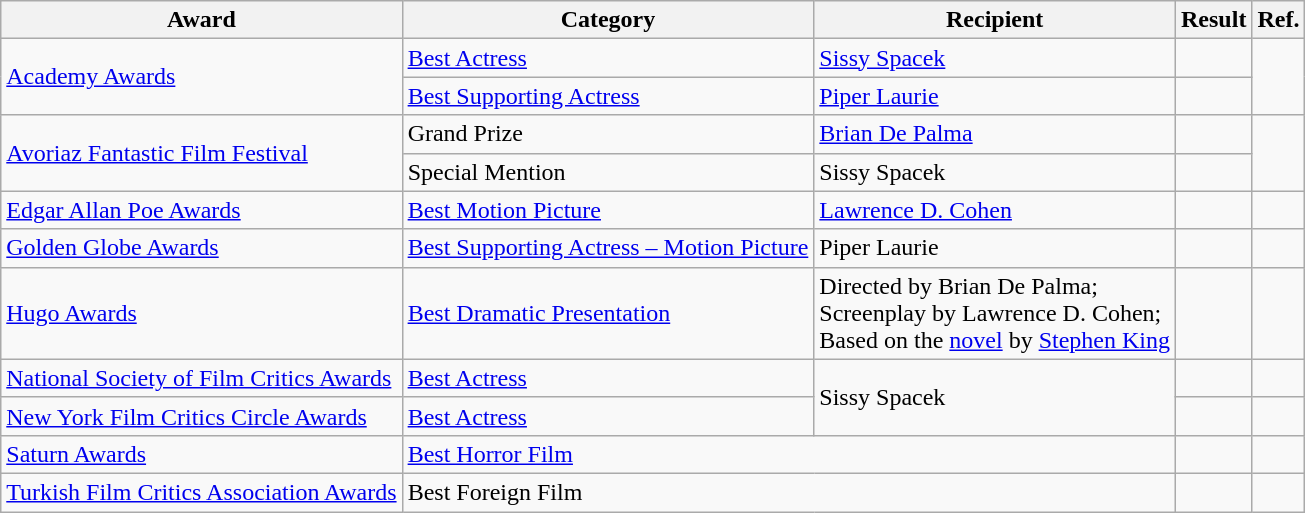<table class="wikitable sortable plainrowheaders">
<tr>
<th scope="col">Award</th>
<th scope="col">Category</th>
<th scope="col">Recipient</th>
<th scope="col">Result</th>
<th scope="col">Ref.</th>
</tr>
<tr>
<td rowspan="2"><a href='#'>Academy Awards</a></td>
<td><a href='#'>Best Actress</a></td>
<td><a href='#'>Sissy Spacek</a></td>
<td></td>
<td align="center" rowspan="2"></td>
</tr>
<tr>
<td><a href='#'>Best Supporting Actress</a></td>
<td><a href='#'>Piper Laurie</a></td>
<td></td>
</tr>
<tr>
<td rowspan="2"><a href='#'>Avoriaz Fantastic Film Festival</a></td>
<td>Grand Prize</td>
<td><a href='#'>Brian De Palma</a></td>
<td></td>
<td align="center" rowspan="2"></td>
</tr>
<tr>
<td>Special Mention</td>
<td>Sissy Spacek</td>
<td></td>
</tr>
<tr>
<td><a href='#'>Edgar Allan Poe Awards</a></td>
<td><a href='#'>Best Motion Picture</a></td>
<td><a href='#'>Lawrence D. Cohen</a></td>
<td></td>
<td align="center"></td>
</tr>
<tr>
<td><a href='#'>Golden Globe Awards</a></td>
<td><a href='#'>Best Supporting Actress – Motion Picture</a></td>
<td>Piper Laurie</td>
<td></td>
<td align="center"></td>
</tr>
<tr>
<td><a href='#'>Hugo Awards</a></td>
<td><a href='#'>Best Dramatic Presentation</a></td>
<td>Directed by Brian De Palma; <br> Screenplay by Lawrence D. Cohen; <br> Based on the <a href='#'>novel</a> by <a href='#'>Stephen King</a></td>
<td></td>
<td align="center"></td>
</tr>
<tr>
<td><a href='#'>National Society of Film Critics Awards</a></td>
<td><a href='#'>Best Actress</a></td>
<td rowspan="2">Sissy Spacek</td>
<td></td>
<td align="center"></td>
</tr>
<tr>
<td><a href='#'>New York Film Critics Circle Awards</a></td>
<td><a href='#'>Best Actress</a></td>
<td></td>
<td align="center"></td>
</tr>
<tr>
<td><a href='#'>Saturn Awards</a></td>
<td colspan="2"><a href='#'>Best Horror Film</a></td>
<td></td>
<td align="center"></td>
</tr>
<tr>
<td><a href='#'>Turkish Film Critics Association Awards</a></td>
<td colspan="2">Best Foreign Film</td>
<td></td>
<td align="center"></td>
</tr>
</table>
